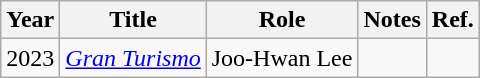<table class="wikitable sortable">
<tr>
<th>Year</th>
<th>Title</th>
<th>Role</th>
<th>Notes</th>
<th>Ref.</th>
</tr>
<tr>
<td>2023</td>
<td><a href='#'><em>Gran Turismo</em></a></td>
<td>Joo-Hwan Lee</td>
<td></td>
<td></td>
</tr>
</table>
